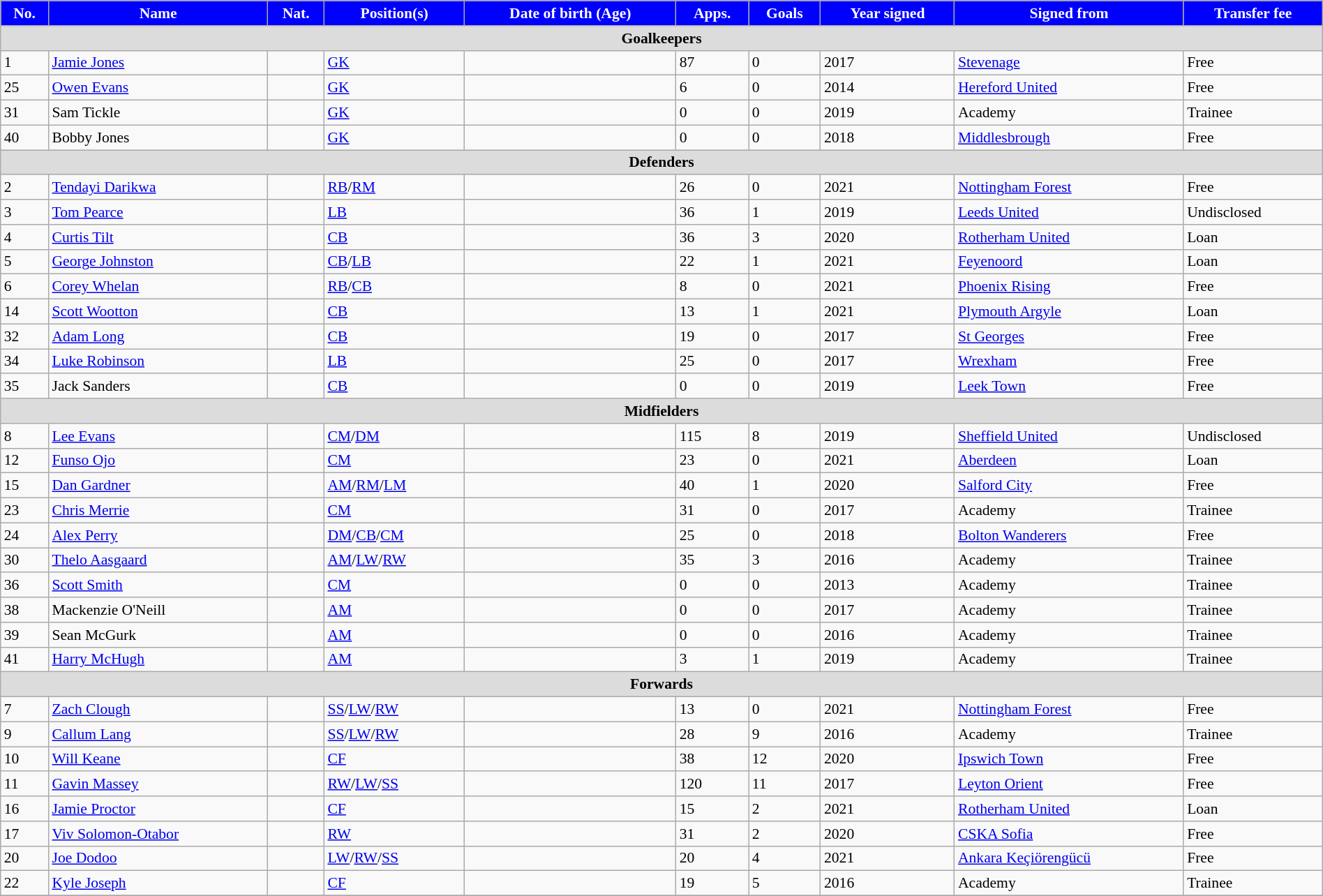<table class="wikitable" style="font-size:90%;width:100%">
<tr>
<th style="background:blue;color:white">No.</th>
<th style="background:blue;color:white">Name</th>
<th style="background:blue;color:white">Nat.</th>
<th style="background:blue;color:white">Position(s)</th>
<th style="background:blue;color:white">Date of birth (Age)</th>
<th style="background:blue;color:white">Apps.</th>
<th style="background:blue;color:white">Goals</th>
<th style="background:blue;color:white">Year signed</th>
<th style="background:blue;color:white">Signed from</th>
<th style="background:blue;color:white">Transfer fee</th>
</tr>
<tr>
<th colspan=11 style="background:#dcdcdc">Goalkeepers</th>
</tr>
<tr>
<td>1</td>
<td><a href='#'>Jamie Jones</a></td>
<td></td>
<td><a href='#'>GK</a></td>
<td></td>
<td>87</td>
<td>0</td>
<td>2017</td>
<td> <a href='#'>Stevenage</a></td>
<td>Free</td>
</tr>
<tr>
<td>25</td>
<td><a href='#'>Owen Evans</a></td>
<td></td>
<td><a href='#'>GK</a></td>
<td></td>
<td>6</td>
<td>0</td>
<td>2014</td>
<td> <a href='#'>Hereford United</a></td>
<td>Free</td>
</tr>
<tr>
<td>31</td>
<td>Sam Tickle</td>
<td></td>
<td><a href='#'>GK</a></td>
<td></td>
<td>0</td>
<td>0</td>
<td>2019</td>
<td>Academy</td>
<td>Trainee</td>
</tr>
<tr>
<td>40</td>
<td>Bobby Jones</td>
<td></td>
<td><a href='#'>GK</a></td>
<td></td>
<td>0</td>
<td>0</td>
<td>2018</td>
<td> <a href='#'>Middlesbrough</a></td>
<td>Free</td>
</tr>
<tr>
<th colspan=11 style="background:#dcdcdc">Defenders</th>
</tr>
<tr>
<td>2</td>
<td><a href='#'>Tendayi Darikwa</a></td>
<td></td>
<td><a href='#'>RB</a>/<a href='#'>RM</a></td>
<td></td>
<td>26</td>
<td>0</td>
<td>2021</td>
<td> <a href='#'>Nottingham Forest</a></td>
<td>Free</td>
</tr>
<tr>
<td>3</td>
<td><a href='#'>Tom Pearce</a></td>
<td></td>
<td><a href='#'>LB</a></td>
<td></td>
<td>36</td>
<td>1</td>
<td>2019</td>
<td> <a href='#'>Leeds United</a></td>
<td>Undisclosed</td>
</tr>
<tr>
<td>4</td>
<td><a href='#'>Curtis Tilt</a></td>
<td></td>
<td><a href='#'>CB</a></td>
<td></td>
<td>36</td>
<td>3</td>
<td>2020</td>
<td> <a href='#'>Rotherham United</a></td>
<td>Loan</td>
</tr>
<tr>
<td>5</td>
<td><a href='#'>George Johnston</a></td>
<td></td>
<td><a href='#'>CB</a>/<a href='#'>LB</a></td>
<td></td>
<td>22</td>
<td>1</td>
<td>2021</td>
<td> <a href='#'>Feyenoord</a></td>
<td>Loan</td>
</tr>
<tr>
<td>6</td>
<td><a href='#'>Corey Whelan</a></td>
<td></td>
<td><a href='#'>RB</a>/<a href='#'>CB</a></td>
<td></td>
<td>8</td>
<td>0</td>
<td>2021</td>
<td> <a href='#'>Phoenix Rising</a></td>
<td>Free</td>
</tr>
<tr>
<td>14</td>
<td><a href='#'>Scott Wootton</a></td>
<td></td>
<td><a href='#'>CB</a></td>
<td></td>
<td>13</td>
<td>1</td>
<td>2021</td>
<td> <a href='#'>Plymouth Argyle</a></td>
<td>Loan</td>
</tr>
<tr>
<td>32</td>
<td><a href='#'>Adam Long</a></td>
<td></td>
<td><a href='#'>CB</a></td>
<td></td>
<td>19</td>
<td>0</td>
<td>2017</td>
<td> <a href='#'>St Georges</a></td>
<td>Free</td>
</tr>
<tr>
<td>34</td>
<td><a href='#'>Luke Robinson</a></td>
<td></td>
<td><a href='#'>LB</a></td>
<td></td>
<td>25</td>
<td>0</td>
<td>2017</td>
<td> <a href='#'>Wrexham</a></td>
<td>Free</td>
</tr>
<tr>
<td>35</td>
<td>Jack Sanders</td>
<td></td>
<td><a href='#'>CB</a></td>
<td></td>
<td>0</td>
<td>0</td>
<td>2019</td>
<td> <a href='#'>Leek Town</a></td>
<td>Free</td>
</tr>
<tr>
<th colspan=11 style="background:#dcdcdc">Midfielders</th>
</tr>
<tr>
<td>8</td>
<td><a href='#'>Lee Evans</a></td>
<td></td>
<td><a href='#'>CM</a>/<a href='#'>DM</a></td>
<td></td>
<td>115</td>
<td>8</td>
<td>2019</td>
<td> <a href='#'>Sheffield United</a></td>
<td>Undisclosed</td>
</tr>
<tr>
<td>12</td>
<td><a href='#'>Funso Ojo</a></td>
<td></td>
<td><a href='#'>CM</a></td>
<td></td>
<td>23</td>
<td>0</td>
<td>2021</td>
<td> <a href='#'>Aberdeen</a></td>
<td>Loan</td>
</tr>
<tr>
<td>15</td>
<td><a href='#'>Dan Gardner</a></td>
<td></td>
<td><a href='#'>AM</a>/<a href='#'>RM</a>/<a href='#'>LM</a></td>
<td></td>
<td>40</td>
<td>1</td>
<td>2020</td>
<td> <a href='#'>Salford City</a></td>
<td>Free</td>
</tr>
<tr>
<td>23</td>
<td><a href='#'>Chris Merrie</a></td>
<td></td>
<td><a href='#'>CM</a></td>
<td></td>
<td>31</td>
<td>0</td>
<td>2017</td>
<td>Academy</td>
<td>Trainee</td>
</tr>
<tr>
<td>24</td>
<td><a href='#'>Alex Perry</a></td>
<td></td>
<td><a href='#'>DM</a>/<a href='#'>CB</a>/<a href='#'>CM</a></td>
<td></td>
<td>25</td>
<td>0</td>
<td>2018</td>
<td> <a href='#'>Bolton Wanderers</a></td>
<td>Free</td>
</tr>
<tr>
<td>30</td>
<td><a href='#'>Thelo Aasgaard</a></td>
<td></td>
<td><a href='#'>AM</a>/<a href='#'>LW</a>/<a href='#'>RW</a></td>
<td></td>
<td>35</td>
<td>3</td>
<td>2016</td>
<td>Academy</td>
<td>Trainee</td>
</tr>
<tr>
<td>36</td>
<td><a href='#'>Scott Smith</a></td>
<td></td>
<td><a href='#'>CM</a></td>
<td></td>
<td>0</td>
<td>0</td>
<td>2013</td>
<td>Academy</td>
<td>Trainee</td>
</tr>
<tr>
<td>38</td>
<td>Mackenzie O'Neill</td>
<td></td>
<td><a href='#'>AM</a></td>
<td></td>
<td>0</td>
<td>0</td>
<td>2017</td>
<td>Academy</td>
<td>Trainee</td>
</tr>
<tr>
<td>39</td>
<td>Sean McGurk</td>
<td></td>
<td><a href='#'>AM</a></td>
<td></td>
<td>0</td>
<td>0</td>
<td>2016</td>
<td>Academy</td>
<td>Trainee</td>
</tr>
<tr>
<td>41</td>
<td><a href='#'>Harry McHugh</a></td>
<td></td>
<td><a href='#'>AM</a></td>
<td></td>
<td>3</td>
<td>1</td>
<td>2019</td>
<td>Academy</td>
<td>Trainee</td>
</tr>
<tr>
<th colspan=11 style="background:#dcdcdc">Forwards</th>
</tr>
<tr>
<td>7</td>
<td><a href='#'>Zach Clough</a></td>
<td></td>
<td><a href='#'>SS</a>/<a href='#'>LW</a>/<a href='#'>RW</a></td>
<td></td>
<td>13</td>
<td>0</td>
<td>2021</td>
<td> <a href='#'>Nottingham Forest</a></td>
<td>Free</td>
</tr>
<tr>
<td>9</td>
<td><a href='#'>Callum Lang</a></td>
<td></td>
<td><a href='#'>SS</a>/<a href='#'>LW</a>/<a href='#'>RW</a></td>
<td></td>
<td>28</td>
<td>9</td>
<td>2016</td>
<td>Academy</td>
<td>Trainee</td>
</tr>
<tr>
<td>10</td>
<td><a href='#'>Will Keane</a></td>
<td></td>
<td><a href='#'>CF</a></td>
<td></td>
<td>38</td>
<td>12</td>
<td>2020</td>
<td> <a href='#'>Ipswich Town</a></td>
<td>Free</td>
</tr>
<tr>
<td>11</td>
<td><a href='#'>Gavin Massey</a></td>
<td></td>
<td><a href='#'>RW</a>/<a href='#'>LW</a>/<a href='#'>SS</a></td>
<td></td>
<td>120</td>
<td>11</td>
<td>2017</td>
<td> <a href='#'>Leyton Orient</a></td>
<td>Free</td>
</tr>
<tr>
<td>16</td>
<td><a href='#'>Jamie Proctor</a></td>
<td></td>
<td><a href='#'>CF</a></td>
<td></td>
<td>15</td>
<td>2</td>
<td>2021</td>
<td> <a href='#'>Rotherham United</a></td>
<td>Loan</td>
</tr>
<tr>
<td>17</td>
<td><a href='#'>Viv Solomon-Otabor</a></td>
<td></td>
<td><a href='#'>RW</a></td>
<td></td>
<td>31</td>
<td>2</td>
<td>2020</td>
<td> <a href='#'>CSKA Sofia</a></td>
<td>Free</td>
</tr>
<tr>
<td>20</td>
<td><a href='#'>Joe Dodoo</a></td>
<td></td>
<td><a href='#'>LW</a>/<a href='#'>RW</a>/<a href='#'>SS</a></td>
<td></td>
<td>20</td>
<td>4</td>
<td>2021</td>
<td> <a href='#'>Ankara Keçiörengücü</a></td>
<td>Free</td>
</tr>
<tr>
<td>22</td>
<td><a href='#'>Kyle Joseph</a></td>
<td></td>
<td><a href='#'>CF</a></td>
<td></td>
<td>19</td>
<td>5</td>
<td>2016</td>
<td>Academy</td>
<td>Trainee</td>
</tr>
<tr>
</tr>
</table>
